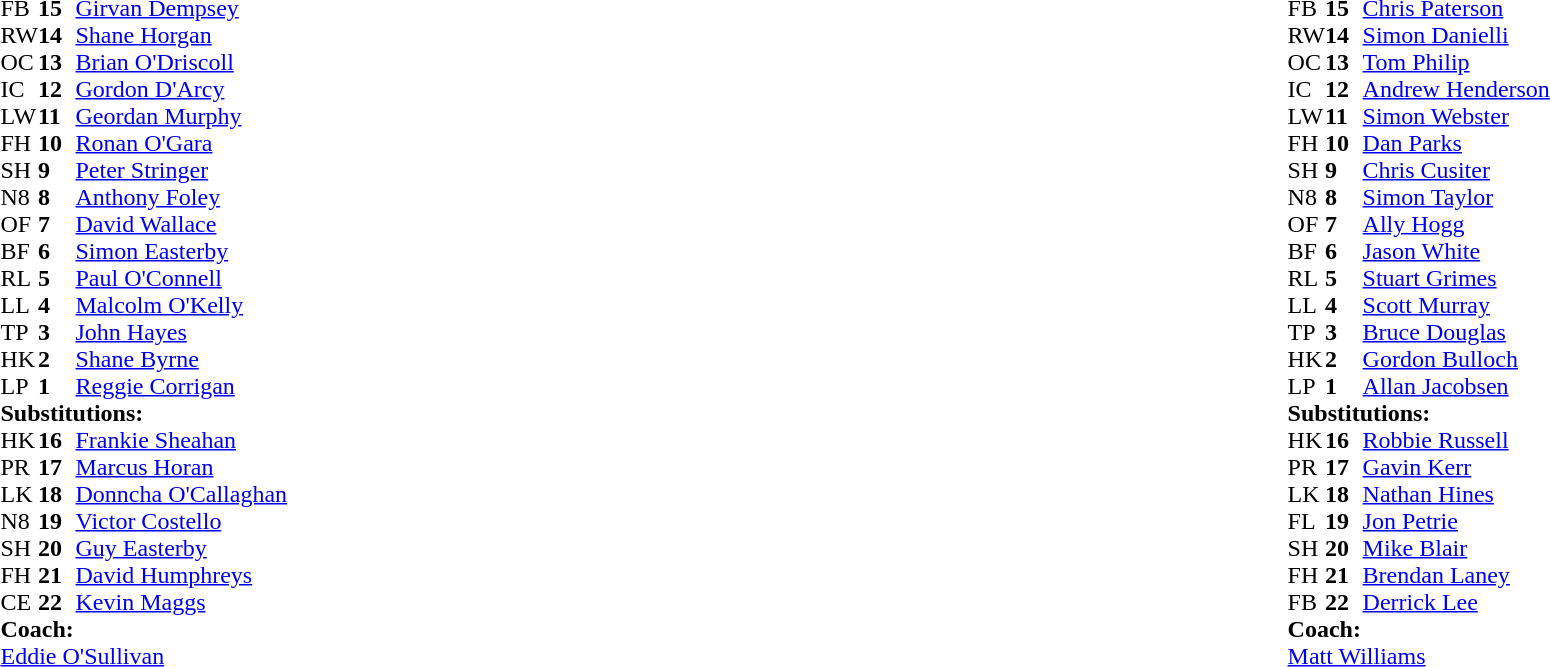<table width="100%">
<tr>
<td style="vertical-align:top" width="50%"><br><table cellspacing="0" cellpadding="0">
<tr>
<th width="25"></th>
<th width="25"></th>
</tr>
<tr>
<td>FB</td>
<td><strong>15</strong></td>
<td><a href='#'>Girvan Dempsey</a></td>
</tr>
<tr>
<td>RW</td>
<td><strong>14</strong></td>
<td><a href='#'>Shane Horgan</a></td>
</tr>
<tr>
<td>OC</td>
<td><strong>13</strong></td>
<td><a href='#'>Brian O'Driscoll</a></td>
</tr>
<tr>
<td>IC</td>
<td><strong>12</strong></td>
<td><a href='#'>Gordon D'Arcy</a></td>
<td></td>
<td></td>
</tr>
<tr>
<td>LW</td>
<td><strong>11</strong></td>
<td><a href='#'>Geordan Murphy</a></td>
</tr>
<tr>
<td>FH</td>
<td><strong>10</strong></td>
<td><a href='#'>Ronan O'Gara</a></td>
<td></td>
<td></td>
</tr>
<tr>
<td>SH</td>
<td><strong>9</strong></td>
<td><a href='#'>Peter Stringer</a></td>
<td></td>
<td></td>
</tr>
<tr>
<td>N8</td>
<td><strong>8</strong></td>
<td><a href='#'>Anthony Foley</a></td>
</tr>
<tr>
<td>OF</td>
<td><strong>7</strong></td>
<td><a href='#'>David Wallace</a></td>
<td></td>
<td></td>
</tr>
<tr>
<td>BF</td>
<td><strong>6</strong></td>
<td><a href='#'>Simon Easterby</a></td>
</tr>
<tr>
<td>RL</td>
<td><strong>5</strong></td>
<td><a href='#'>Paul O'Connell</a></td>
</tr>
<tr>
<td>LL</td>
<td><strong>4</strong></td>
<td><a href='#'>Malcolm O'Kelly</a></td>
<td></td>
<td colspan="2"></td>
<td></td>
</tr>
<tr>
<td>TP</td>
<td><strong>3</strong></td>
<td><a href='#'>John Hayes</a></td>
</tr>
<tr>
<td>HK</td>
<td><strong>2</strong></td>
<td><a href='#'>Shane Byrne</a></td>
<td></td>
<td></td>
</tr>
<tr>
<td>LP</td>
<td><strong>1</strong></td>
<td><a href='#'>Reggie Corrigan</a></td>
<td></td>
<td></td>
</tr>
<tr>
<td colspan="4"><strong>Substitutions:</strong></td>
</tr>
<tr>
<td>HK</td>
<td><strong>16</strong></td>
<td><a href='#'>Frankie Sheahan</a></td>
<td></td>
<td></td>
</tr>
<tr>
<td>PR</td>
<td><strong>17</strong></td>
<td><a href='#'>Marcus Horan</a></td>
<td></td>
<td></td>
</tr>
<tr>
<td>LK</td>
<td><strong>18</strong></td>
<td><a href='#'>Donncha O'Callaghan</a></td>
<td></td>
<td></td>
<td></td>
<td></td>
</tr>
<tr>
<td>N8</td>
<td><strong>19</strong></td>
<td><a href='#'>Victor Costello</a></td>
<td></td>
<td></td>
</tr>
<tr>
<td>SH</td>
<td><strong>20</strong></td>
<td><a href='#'>Guy Easterby</a></td>
<td></td>
<td></td>
</tr>
<tr>
<td>FH</td>
<td><strong>21</strong></td>
<td><a href='#'>David Humphreys</a></td>
<td></td>
<td></td>
</tr>
<tr>
<td>CE</td>
<td><strong>22</strong></td>
<td><a href='#'>Kevin Maggs</a></td>
<td></td>
<td></td>
</tr>
<tr>
<td colspan="4"><strong>Coach:</strong></td>
</tr>
<tr>
<td colspan="4"><a href='#'>Eddie O'Sullivan</a></td>
</tr>
</table>
</td>
<td style="vertical-align:top"></td>
<td style="vertical-align:top" width="50%"><br><table cellspacing="0" cellpadding="0" align="center">
<tr>
<th width="25"></th>
<th width="25"></th>
</tr>
<tr>
<td>FB</td>
<td><strong>15</strong></td>
<td><a href='#'>Chris Paterson</a></td>
</tr>
<tr>
<td>RW</td>
<td><strong>14</strong></td>
<td><a href='#'>Simon Danielli</a></td>
<td></td>
<td></td>
</tr>
<tr>
<td>OC</td>
<td><strong>13</strong></td>
<td><a href='#'>Tom Philip</a></td>
</tr>
<tr>
<td>IC</td>
<td><strong>12</strong></td>
<td><a href='#'>Andrew Henderson</a></td>
<td></td>
<td></td>
</tr>
<tr>
<td>LW</td>
<td><strong>11</strong></td>
<td><a href='#'>Simon Webster</a></td>
</tr>
<tr>
<td>FH</td>
<td><strong>10</strong></td>
<td><a href='#'>Dan Parks</a></td>
</tr>
<tr>
<td>SH</td>
<td><strong>9</strong></td>
<td><a href='#'>Chris Cusiter</a></td>
<td></td>
<td></td>
</tr>
<tr>
<td>N8</td>
<td><strong>8</strong></td>
<td><a href='#'>Simon Taylor</a></td>
<td></td>
<td></td>
</tr>
<tr>
<td>OF</td>
<td><strong>7</strong></td>
<td><a href='#'>Ally Hogg</a></td>
</tr>
<tr>
<td>BF</td>
<td><strong>6</strong></td>
<td><a href='#'>Jason White</a></td>
</tr>
<tr>
<td>RL</td>
<td><strong>5</strong></td>
<td><a href='#'>Stuart Grimes</a></td>
<td></td>
<td></td>
</tr>
<tr>
<td>LL</td>
<td><strong>4</strong></td>
<td><a href='#'>Scott Murray</a></td>
</tr>
<tr>
<td>TP</td>
<td><strong>3</strong></td>
<td><a href='#'>Bruce Douglas</a></td>
<td></td>
<td></td>
<td></td>
</tr>
<tr>
<td>HK</td>
<td><strong>2</strong></td>
<td><a href='#'>Gordon Bulloch</a></td>
<td></td>
<td></td>
</tr>
<tr>
<td>LP</td>
<td><strong>1</strong></td>
<td><a href='#'>Allan Jacobsen</a></td>
<td></td>
<td></td>
<td></td>
</tr>
<tr>
<td colspan="4"><strong>Substitutions:</strong></td>
</tr>
<tr>
<td>HK</td>
<td><strong>16</strong></td>
<td><a href='#'>Robbie Russell</a></td>
<td></td>
<td></td>
</tr>
<tr>
<td>PR</td>
<td><strong>17</strong></td>
<td><a href='#'>Gavin Kerr</a></td>
<td></td>
<td></td>
</tr>
<tr>
<td>LK</td>
<td><strong>18</strong></td>
<td><a href='#'>Nathan Hines</a></td>
<td></td>
<td></td>
</tr>
<tr>
<td>FL</td>
<td><strong>19</strong></td>
<td><a href='#'>Jon Petrie</a></td>
<td></td>
<td></td>
</tr>
<tr>
<td>SH</td>
<td><strong>20</strong></td>
<td><a href='#'>Mike Blair</a></td>
<td></td>
<td></td>
</tr>
<tr>
<td>FH</td>
<td><strong>21</strong></td>
<td><a href='#'>Brendan Laney</a></td>
<td></td>
<td></td>
</tr>
<tr>
<td>FB</td>
<td><strong>22</strong></td>
<td><a href='#'>Derrick Lee</a></td>
<td></td>
<td></td>
</tr>
<tr>
<td colspan="4"><strong>Coach:</strong></td>
</tr>
<tr>
<td colspan="4"><a href='#'>Matt Williams</a></td>
</tr>
</table>
</td>
</tr>
</table>
